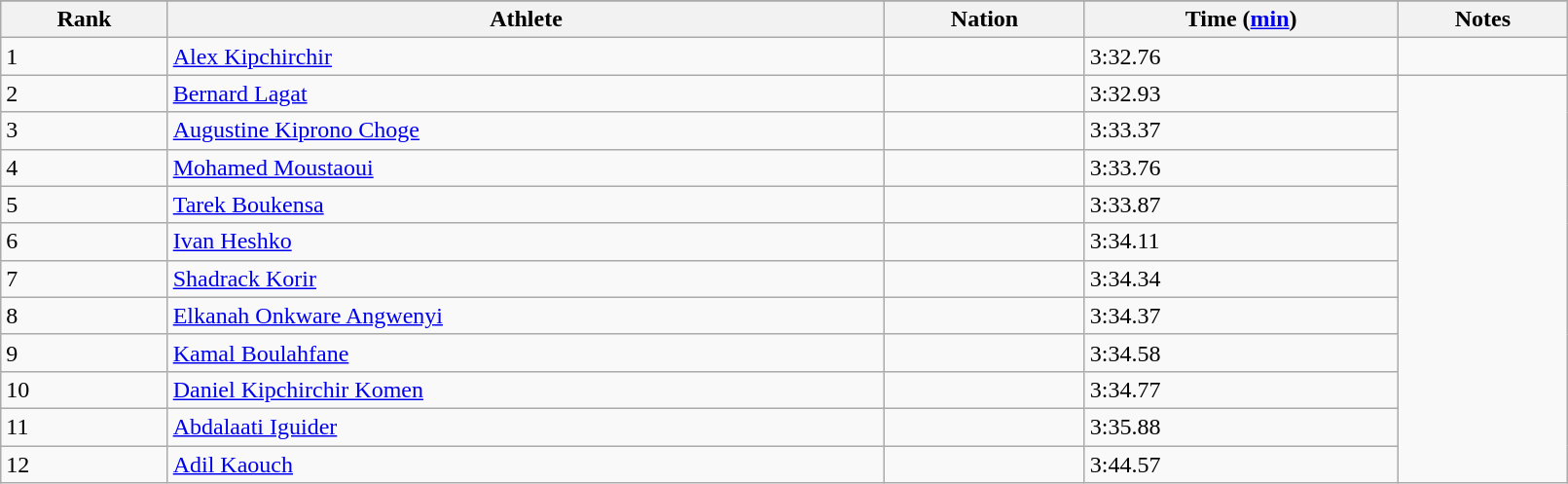<table class="wikitable" width=85%>
<tr>
</tr>
<tr>
<th>Rank</th>
<th>Athlete</th>
<th>Nation</th>
<th>Time (<a href='#'>min</a>)</th>
<th>Notes</th>
</tr>
<tr>
<td>1</td>
<td><a href='#'>Alex Kipchirchir</a></td>
<td></td>
<td>3:32.76</td>
<td></td>
</tr>
<tr>
<td>2</td>
<td><a href='#'>Bernard Lagat</a></td>
<td></td>
<td>3:32.93</td>
</tr>
<tr>
<td>3</td>
<td><a href='#'>Augustine Kiprono Choge</a></td>
<td></td>
<td>3:33.37</td>
</tr>
<tr>
<td>4</td>
<td><a href='#'>Mohamed Moustaoui</a></td>
<td></td>
<td>3:33.76</td>
</tr>
<tr>
<td>5</td>
<td><a href='#'>Tarek Boukensa</a></td>
<td></td>
<td>3:33.87</td>
</tr>
<tr>
<td>6</td>
<td><a href='#'>Ivan Heshko</a></td>
<td></td>
<td>3:34.11</td>
</tr>
<tr>
<td>7</td>
<td><a href='#'>Shadrack Korir</a></td>
<td></td>
<td>3:34.34</td>
</tr>
<tr>
<td>8</td>
<td><a href='#'>Elkanah Onkware Angwenyi</a></td>
<td></td>
<td>3:34.37</td>
</tr>
<tr>
<td>9</td>
<td><a href='#'>Kamal Boulahfane</a></td>
<td></td>
<td>3:34.58</td>
</tr>
<tr>
<td>10</td>
<td><a href='#'>Daniel Kipchirchir Komen</a></td>
<td></td>
<td>3:34.77</td>
</tr>
<tr>
<td>11</td>
<td><a href='#'>Abdalaati Iguider</a></td>
<td></td>
<td>3:35.88</td>
</tr>
<tr>
<td>12</td>
<td><a href='#'>Adil Kaouch</a></td>
<td></td>
<td>3:44.57</td>
</tr>
</table>
